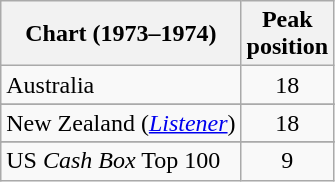<table class="wikitable sortable">
<tr>
<th>Chart (1973–1974)</th>
<th>Peak<br>position</th>
</tr>
<tr>
<td>Australia</td>
<td style="text-align:center;">18</td>
</tr>
<tr>
</tr>
<tr>
</tr>
<tr>
<td>New Zealand (<em><a href='#'>Listener</a></em>)</td>
<td style="text-align:center;">18</td>
</tr>
<tr>
</tr>
<tr>
</tr>
<tr>
</tr>
<tr>
</tr>
<tr>
<td>US <em>Cash Box</em> Top 100</td>
<td style="text-align:center;">9</td>
</tr>
</table>
